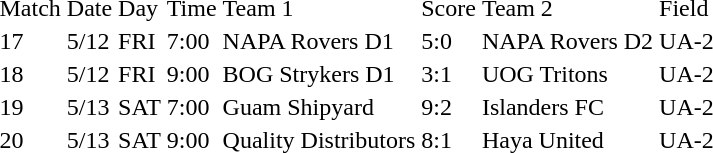<table>
<tr>
<td>Match</td>
<td>Date</td>
<td>Day</td>
<td>Time</td>
<td>Team 1</td>
<td>Score</td>
<td>Team 2</td>
<td>Field</td>
</tr>
<tr>
<td>17</td>
<td>5/12</td>
<td>FRI</td>
<td>7:00</td>
<td>NAPA Rovers D1</td>
<td>5:0</td>
<td>NAPA Rovers D2</td>
<td>UA-2</td>
</tr>
<tr>
<td>18</td>
<td>5/12</td>
<td>FRI</td>
<td>9:00</td>
<td>BOG Strykers D1</td>
<td>3:1</td>
<td>UOG Tritons</td>
<td>UA-2</td>
</tr>
<tr>
<td>19</td>
<td>5/13</td>
<td>SAT</td>
<td>7:00</td>
<td>Guam Shipyard</td>
<td>9:2</td>
<td>Islanders FC</td>
<td>UA-2</td>
</tr>
<tr>
<td>20</td>
<td>5/13</td>
<td>SAT</td>
<td>9:00</td>
<td>Quality Distributors</td>
<td>8:1</td>
<td>Haya United</td>
<td>UA-2</td>
</tr>
</table>
